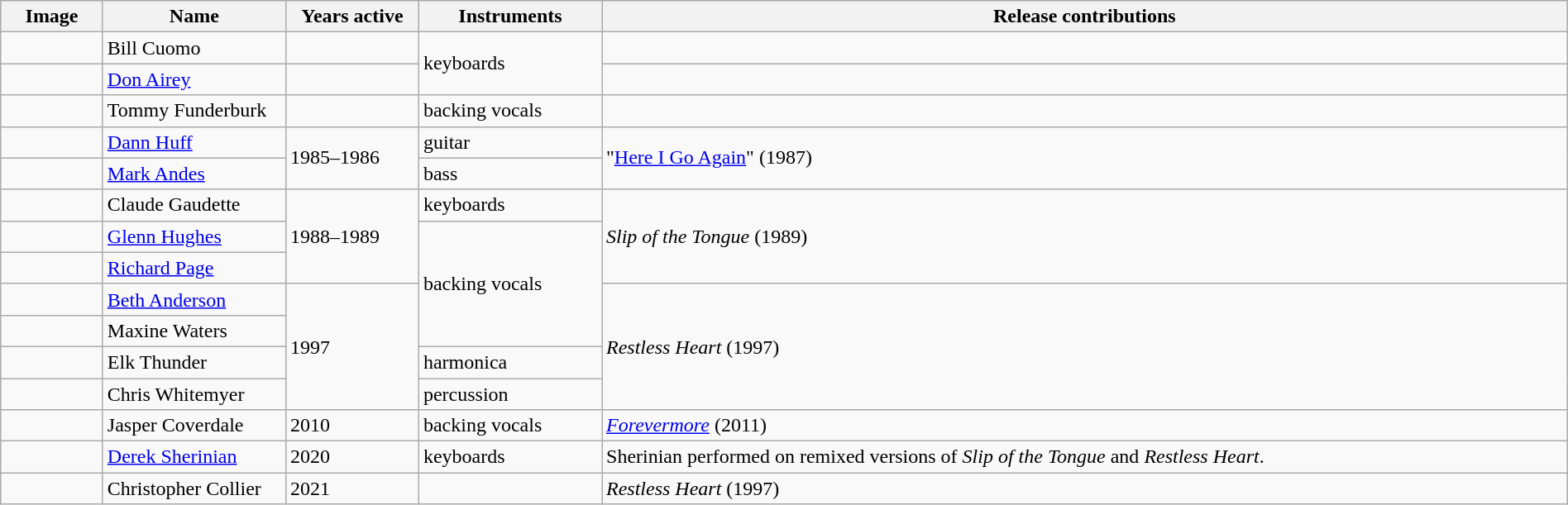<table class="wikitable" border="1" width="100%">
<tr>
<th width="75">Image</th>
<th width="140">Name</th>
<th width="100">Years active</th>
<th width="140">Instruments</th>
<th>Release contributions</th>
</tr>
<tr>
<td></td>
<td>Bill Cuomo</td>
<td></td>
<td rowspan="2">keyboards</td>
<td></td>
</tr>
<tr>
<td></td>
<td><a href='#'>Don Airey</a></td>
<td></td>
<td></td>
</tr>
<tr>
<td></td>
<td>Tommy Funderburk</td>
<td></td>
<td>backing vocals</td>
<td></td>
</tr>
<tr>
<td></td>
<td><a href='#'>Dann Huff</a></td>
<td rowspan="2">1985–1986</td>
<td>guitar</td>
<td rowspan="2">"<a href='#'>Here I Go Again</a>"  (1987)</td>
</tr>
<tr>
<td></td>
<td><a href='#'>Mark Andes</a></td>
<td>bass</td>
</tr>
<tr>
<td></td>
<td>Claude Gaudette</td>
<td rowspan="3">1988–1989</td>
<td>keyboards</td>
<td rowspan="3"><em>Slip of the Tongue</em> (1989)</td>
</tr>
<tr>
<td></td>
<td><a href='#'>Glenn Hughes</a></td>
<td rowspan="4">backing vocals</td>
</tr>
<tr>
<td></td>
<td><a href='#'>Richard Page</a></td>
</tr>
<tr>
<td></td>
<td><a href='#'>Beth Anderson</a></td>
<td rowspan="4">1997</td>
<td rowspan="4"><em>Restless Heart</em> (1997)</td>
</tr>
<tr>
<td></td>
<td>Maxine Waters</td>
</tr>
<tr>
<td></td>
<td>Elk Thunder</td>
<td>harmonica</td>
</tr>
<tr>
<td></td>
<td>Chris Whitemyer</td>
<td>percussion</td>
</tr>
<tr>
<td></td>
<td>Jasper Coverdale</td>
<td>2010</td>
<td>backing vocals</td>
<td><em><a href='#'>Forevermore</a></em> (2011)</td>
</tr>
<tr>
<td></td>
<td><a href='#'>Derek Sherinian</a></td>
<td>2020</td>
<td>keyboards</td>
<td>Sherinian performed on remixed versions of <em>Slip of the Tongue</em> and <em>Restless Heart</em>.</td>
</tr>
<tr>
<td></td>
<td>Christopher Collier</td>
<td>2021</td>
<td></td>
<td><em>Restless Heart</em> (1997) </td>
</tr>
</table>
